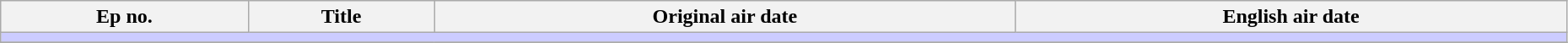<table class="wikitable" style="width:98%;">
<tr>
<th>Ep no.</th>
<th>Title</th>
<th>Original air date</th>
<th>English air date</th>
</tr>
<tr>
<td colspan="150" style="background:#ccf;"></td>
</tr>
<tr>
</tr>
</table>
